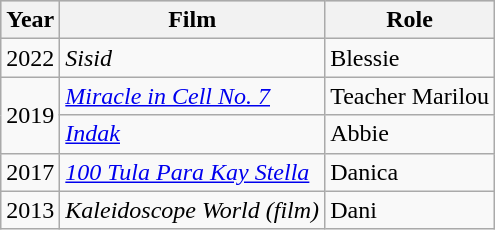<table class="wikitable">
<tr style="background:#ccc; text-align:center;">
<th>Year</th>
<th>Film</th>
<th>Role</th>
</tr>
<tr>
<td>2022</td>
<td><em>Sisid</em></td>
<td>Blessie</td>
</tr>
<tr>
<td rowspan="2">2019</td>
<td><em><a href='#'>Miracle in Cell No. 7</a></em></td>
<td>Teacher Marilou</td>
</tr>
<tr>
<td><em><a href='#'>Indak</a></em></td>
<td>Abbie</td>
</tr>
<tr>
<td>2017</td>
<td><em><a href='#'>100 Tula Para Kay Stella</a></em></td>
<td>Danica</td>
</tr>
<tr>
<td>2013</td>
<td><em>Kaleidoscope World (film)</em></td>
<td>Dani</td>
</tr>
</table>
